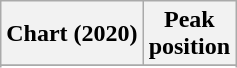<table class="wikitable sortable plainrowheaders">
<tr>
<th scope="col">Chart (2020)</th>
<th scope="col">Peak<br>position</th>
</tr>
<tr>
</tr>
<tr>
</tr>
<tr>
</tr>
</table>
